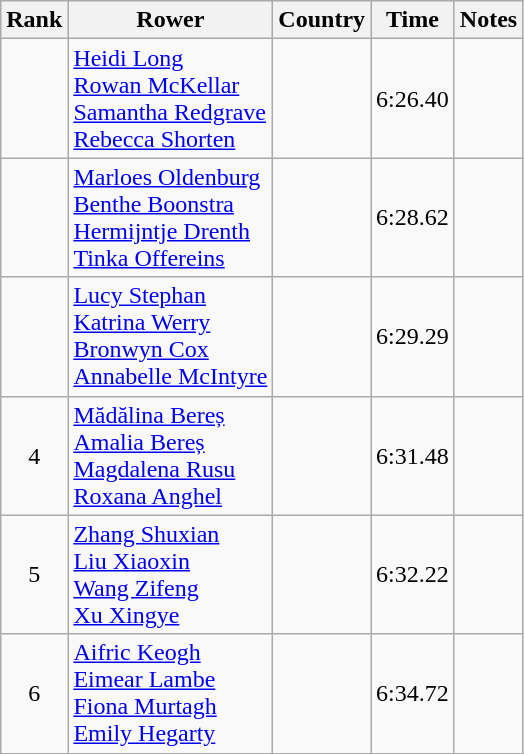<table class="wikitable" style="text-align:center">
<tr>
<th>Rank</th>
<th>Rower</th>
<th>Country</th>
<th>Time</th>
<th>Notes</th>
</tr>
<tr>
<td></td>
<td align="left"><a href='#'>Heidi Long</a><br><a href='#'>Rowan McKellar</a><br><a href='#'>Samantha Redgrave</a><br><a href='#'>Rebecca Shorten</a></td>
<td align="left"></td>
<td>6:26.40</td>
<td></td>
</tr>
<tr>
<td></td>
<td align="left"><a href='#'>Marloes Oldenburg</a><br><a href='#'>Benthe Boonstra</a><br><a href='#'>Hermijntje Drenth</a><br><a href='#'>Tinka Offereins</a></td>
<td align="left"></td>
<td>6:28.62</td>
<td></td>
</tr>
<tr>
<td></td>
<td align="left"><a href='#'>Lucy Stephan</a><br><a href='#'>Katrina Werry</a><br><a href='#'>Bronwyn Cox</a><br><a href='#'>Annabelle McIntyre</a></td>
<td align="left"></td>
<td>6:29.29</td>
<td></td>
</tr>
<tr>
<td>4</td>
<td align="left"><a href='#'>Mădălina Bereș</a><br><a href='#'>Amalia Bereș</a><br><a href='#'>Magdalena Rusu</a><br><a href='#'>Roxana Anghel</a></td>
<td align="left"></td>
<td>6:31.48</td>
<td></td>
</tr>
<tr>
<td>5</td>
<td align="left"><a href='#'>Zhang Shuxian</a><br><a href='#'>Liu Xiaoxin</a><br><a href='#'>Wang Zifeng</a><br><a href='#'>Xu Xingye</a></td>
<td align="left"></td>
<td>6:32.22</td>
<td></td>
</tr>
<tr>
<td>6</td>
<td align="left"><a href='#'>Aifric Keogh</a><br><a href='#'>Eimear Lambe</a><br><a href='#'>Fiona Murtagh</a><br><a href='#'>Emily Hegarty</a></td>
<td align="left"></td>
<td>6:34.72</td>
<td></td>
</tr>
</table>
